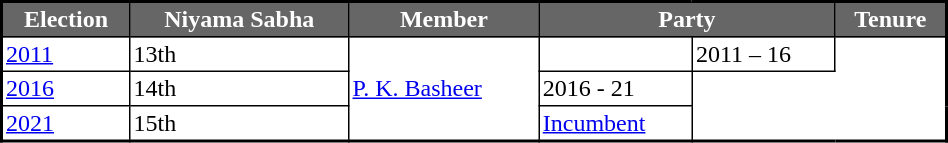<table class="sortable" width="50%" cellpadding="2" cellspacing="0" border="1" style="border-collapse: collapse; border: 2px #000000 solid; font-size: x-big">
<tr>
<th style="background-color:#666666; color:white">Election</th>
<th style="background-color:#666666; color:white">Niyama Sabha</th>
<th style="background-color:#666666; color:white">Member</th>
<th style="background-color:#666666; color:white" colspan="2">Party</th>
<th style="background-color:#666666; color:white">Tenure</th>
</tr>
<tr>
<td><a href='#'>2011</a></td>
<td>13th</td>
<td rowspan="3"><a href='#'>P. K. Basheer</a></td>
<td></td>
<td>2011 – 16</td>
</tr>
<tr>
<td><a href='#'>2016</a></td>
<td>14th</td>
<td>2016 - 21</td>
</tr>
<tr>
<td><a href='#'>2021</a></td>
<td>15th</td>
<td><a href='#'>Incumbent</a></td>
</tr>
</table>
